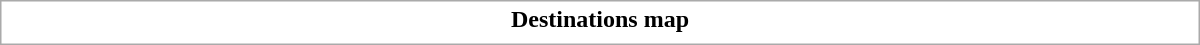<table class="collapsible uncollapsed" style="border:1px #aaa solid; width:50em; margin:0.2em auto">
<tr>
<th>Destinations map</th>
</tr>
<tr>
<td></td>
</tr>
</table>
